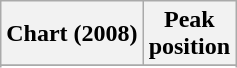<table class="wikitable sortable">
<tr>
<th align="left">Chart (2008)</th>
<th align="center">Peak<br>position</th>
</tr>
<tr>
</tr>
<tr>
</tr>
<tr>
</tr>
</table>
